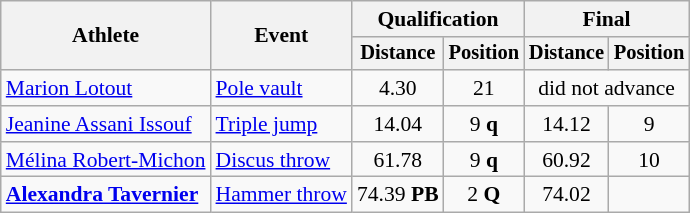<table class=wikitable style="font-size:90%">
<tr>
<th rowspan="2">Athlete</th>
<th rowspan="2">Event</th>
<th colspan="2">Qualification</th>
<th colspan="2">Final</th>
</tr>
<tr style="font-size:95%">
<th>Distance</th>
<th>Position</th>
<th>Distance</th>
<th>Position</th>
</tr>
<tr style=text-align:center>
<td style=text-align:left><a href='#'>Marion Lotout</a></td>
<td style=text-align:left><a href='#'>Pole vault</a></td>
<td>4.30</td>
<td>21</td>
<td colspan=2>did not advance</td>
</tr>
<tr style=text-align:center>
<td style=text-align:left><a href='#'>Jeanine Assani Issouf</a></td>
<td style=text-align:left><a href='#'>Triple jump</a></td>
<td>14.04</td>
<td>9 <strong>q</strong></td>
<td>14.12</td>
<td>9</td>
</tr>
<tr style=text-align:center>
<td style=text-align:left><a href='#'>Mélina Robert-Michon</a></td>
<td style=text-align:left><a href='#'>Discus throw</a></td>
<td>61.78</td>
<td>9 <strong>q</strong></td>
<td>60.92</td>
<td>10</td>
</tr>
<tr style=text-align:center>
<td style=text-align:left><strong><a href='#'>Alexandra Tavernier</a></strong></td>
<td style=text-align:left><a href='#'>Hammer throw</a></td>
<td>74.39 <strong>PB</strong></td>
<td>2 <strong>Q</strong></td>
<td>74.02</td>
<td></td>
</tr>
</table>
